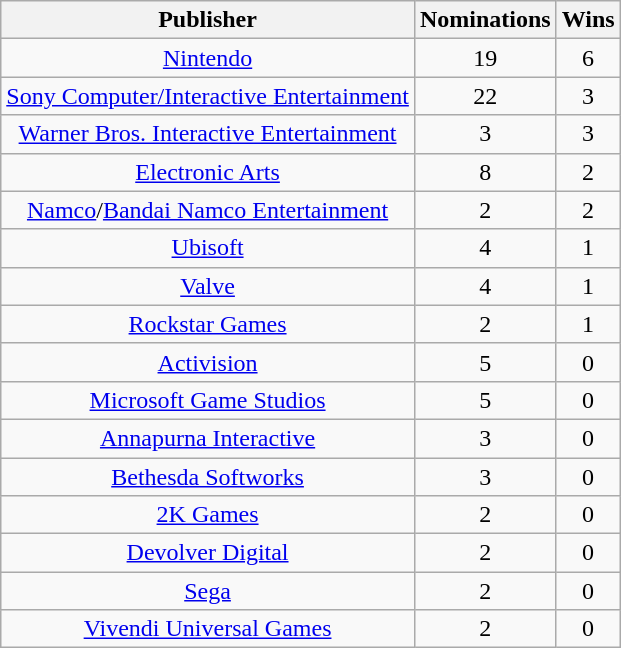<table class="wikitable sortable plainrowheaders" rowspan="2" style="text-align:center;" background: #f6e39c;>
<tr>
<th scope="col">Publisher</th>
<th scope="col">Nominations</th>
<th scope="col">Wins</th>
</tr>
<tr>
<td><a href='#'>Nintendo</a></td>
<td>19</td>
<td>6</td>
</tr>
<tr>
<td><a href='#'>Sony Computer/Interactive Entertainment</a></td>
<td>22</td>
<td>3</td>
</tr>
<tr>
<td><a href='#'>Warner Bros. Interactive Entertainment</a></td>
<td>3</td>
<td>3</td>
</tr>
<tr>
<td><a href='#'>Electronic Arts</a></td>
<td>8</td>
<td>2</td>
</tr>
<tr>
<td><a href='#'>Namco</a>/<a href='#'>Bandai Namco Entertainment</a></td>
<td>2</td>
<td>2</td>
</tr>
<tr>
<td><a href='#'>Ubisoft</a></td>
<td>4</td>
<td>1</td>
</tr>
<tr>
<td><a href='#'>Valve</a></td>
<td>4</td>
<td>1</td>
</tr>
<tr>
<td><a href='#'>Rockstar Games</a></td>
<td>2</td>
<td>1</td>
</tr>
<tr>
<td><a href='#'>Activision</a></td>
<td>5</td>
<td>0</td>
</tr>
<tr>
<td><a href='#'>Microsoft Game Studios</a></td>
<td>5</td>
<td>0</td>
</tr>
<tr>
<td><a href='#'>Annapurna Interactive</a></td>
<td>3</td>
<td>0</td>
</tr>
<tr>
<td><a href='#'>Bethesda Softworks</a></td>
<td>3</td>
<td>0</td>
</tr>
<tr>
<td><a href='#'>2K Games</a></td>
<td>2</td>
<td>0</td>
</tr>
<tr>
<td><a href='#'>Devolver Digital</a></td>
<td>2</td>
<td>0</td>
</tr>
<tr>
<td><a href='#'>Sega</a></td>
<td>2</td>
<td>0</td>
</tr>
<tr>
<td><a href='#'>Vivendi Universal Games</a></td>
<td>2</td>
<td>0</td>
</tr>
</table>
